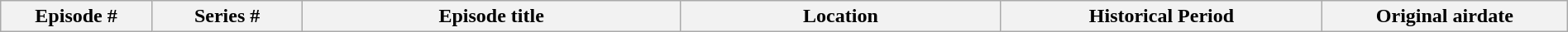<table class="wikitable plainrowheaders" style="width:100%; margin:auto;">
<tr>
<th width="8%">Episode #</th>
<th width="8%">Series #</th>
<th width="20%">Episode title</th>
<th width="17%">Location</th>
<th width="17%">Historical Period</th>
<th width="13%">Original airdate<br></th>
</tr>
</table>
